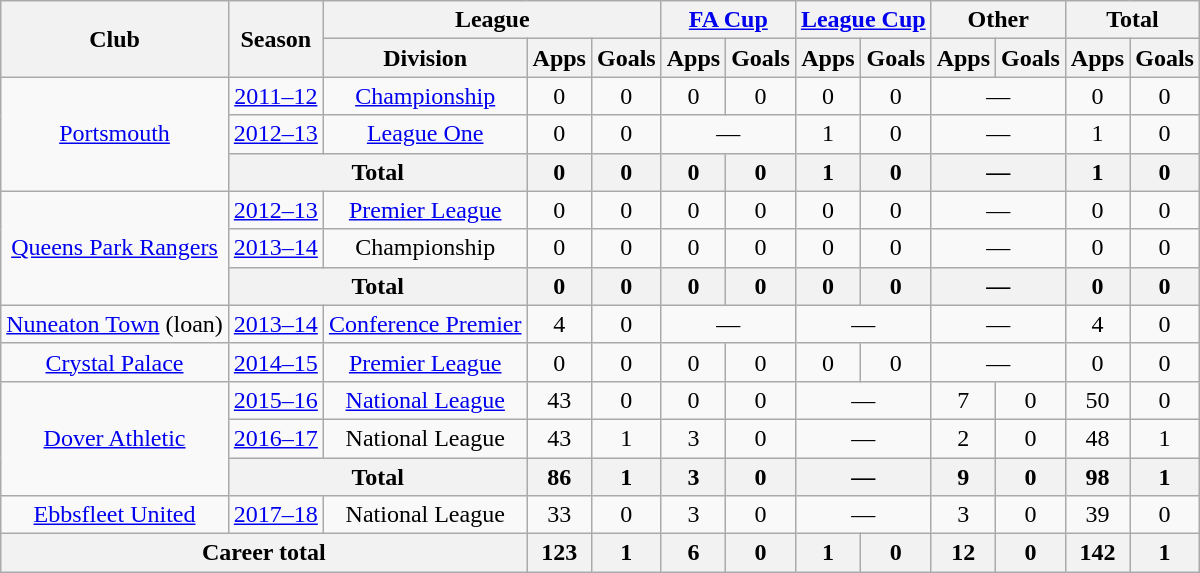<table class=wikitable style="text-align:center">
<tr>
<th rowspan=2>Club</th>
<th rowspan=2>Season</th>
<th colspan=3>League</th>
<th colspan=2><a href='#'>FA Cup</a></th>
<th colspan=2><a href='#'>League Cup</a></th>
<th colspan=2>Other</th>
<th colspan=2>Total</th>
</tr>
<tr>
<th>Division</th>
<th>Apps</th>
<th>Goals</th>
<th>Apps</th>
<th>Goals</th>
<th>Apps</th>
<th>Goals</th>
<th>Apps</th>
<th>Goals</th>
<th>Apps</th>
<th>Goals</th>
</tr>
<tr>
<td rowspan=3><a href='#'>Portsmouth</a></td>
<td><a href='#'>2011–12</a></td>
<td><a href='#'>Championship</a></td>
<td>0</td>
<td>0</td>
<td>0</td>
<td>0</td>
<td>0</td>
<td>0</td>
<td colspan=2>—</td>
<td>0</td>
<td>0</td>
</tr>
<tr>
<td><a href='#'>2012–13</a></td>
<td><a href='#'>League One</a></td>
<td>0</td>
<td>0</td>
<td colspan=2>—</td>
<td>1</td>
<td>0</td>
<td colspan=2>—</td>
<td>1</td>
<td>0</td>
</tr>
<tr>
<th colspan=2>Total</th>
<th>0</th>
<th>0</th>
<th>0</th>
<th>0</th>
<th>1</th>
<th>0</th>
<th colspan=2>—</th>
<th>1</th>
<th>0</th>
</tr>
<tr>
<td rowspan=3><a href='#'>Queens Park Rangers</a></td>
<td><a href='#'>2012–13</a></td>
<td><a href='#'>Premier League</a></td>
<td>0</td>
<td>0</td>
<td>0</td>
<td>0</td>
<td>0</td>
<td>0</td>
<td colspan=2>—</td>
<td>0</td>
<td>0</td>
</tr>
<tr>
<td><a href='#'>2013–14</a></td>
<td>Championship</td>
<td>0</td>
<td>0</td>
<td>0</td>
<td>0</td>
<td>0</td>
<td>0</td>
<td colspan=2>—</td>
<td>0</td>
<td>0</td>
</tr>
<tr>
<th colspan=2>Total</th>
<th>0</th>
<th>0</th>
<th>0</th>
<th>0</th>
<th>0</th>
<th>0</th>
<th colspan=2>—</th>
<th>0</th>
<th>0</th>
</tr>
<tr>
<td><a href='#'>Nuneaton Town</a> (loan)</td>
<td><a href='#'>2013–14</a></td>
<td><a href='#'>Conference Premier</a></td>
<td>4</td>
<td>0</td>
<td colspan=2>—</td>
<td colspan=2>—</td>
<td colspan=2>—</td>
<td>4</td>
<td>0</td>
</tr>
<tr>
<td><a href='#'>Crystal Palace</a></td>
<td><a href='#'>2014–15</a></td>
<td><a href='#'>Premier League</a></td>
<td>0</td>
<td>0</td>
<td>0</td>
<td>0</td>
<td>0</td>
<td>0</td>
<td colspan=2>—</td>
<td>0</td>
<td>0</td>
</tr>
<tr>
<td rowspan=3><a href='#'>Dover Athletic</a></td>
<td><a href='#'>2015–16</a></td>
<td><a href='#'>National League</a></td>
<td>43</td>
<td>0</td>
<td>0</td>
<td>0</td>
<td colspan=2>—</td>
<td>7</td>
<td>0</td>
<td>50</td>
<td>0</td>
</tr>
<tr>
<td><a href='#'>2016–17</a></td>
<td>National League</td>
<td>43</td>
<td>1</td>
<td>3</td>
<td>0</td>
<td colspan=2>—</td>
<td>2</td>
<td>0</td>
<td>48</td>
<td>1</td>
</tr>
<tr>
<th colspan=2>Total</th>
<th>86</th>
<th>1</th>
<th>3</th>
<th>0</th>
<th colspan=2>—</th>
<th>9</th>
<th>0</th>
<th>98</th>
<th>1</th>
</tr>
<tr>
<td><a href='#'>Ebbsfleet United</a></td>
<td><a href='#'>2017–18</a></td>
<td>National League</td>
<td>33</td>
<td>0</td>
<td>3</td>
<td>0</td>
<td colspan="2">—</td>
<td>3</td>
<td>0</td>
<td>39</td>
<td>0</td>
</tr>
<tr>
<th colspan=3>Career total</th>
<th>123</th>
<th>1</th>
<th>6</th>
<th>0</th>
<th>1</th>
<th>0</th>
<th>12</th>
<th>0</th>
<th>142</th>
<th>1</th>
</tr>
</table>
